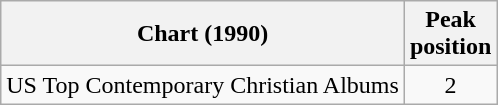<table class="wikitable">
<tr>
<th>Chart (1990)</th>
<th>Peak<br>position</th>
</tr>
<tr>
<td>US Top Contemporary Christian Albums</td>
<td style="text-align:center;">2</td>
</tr>
</table>
